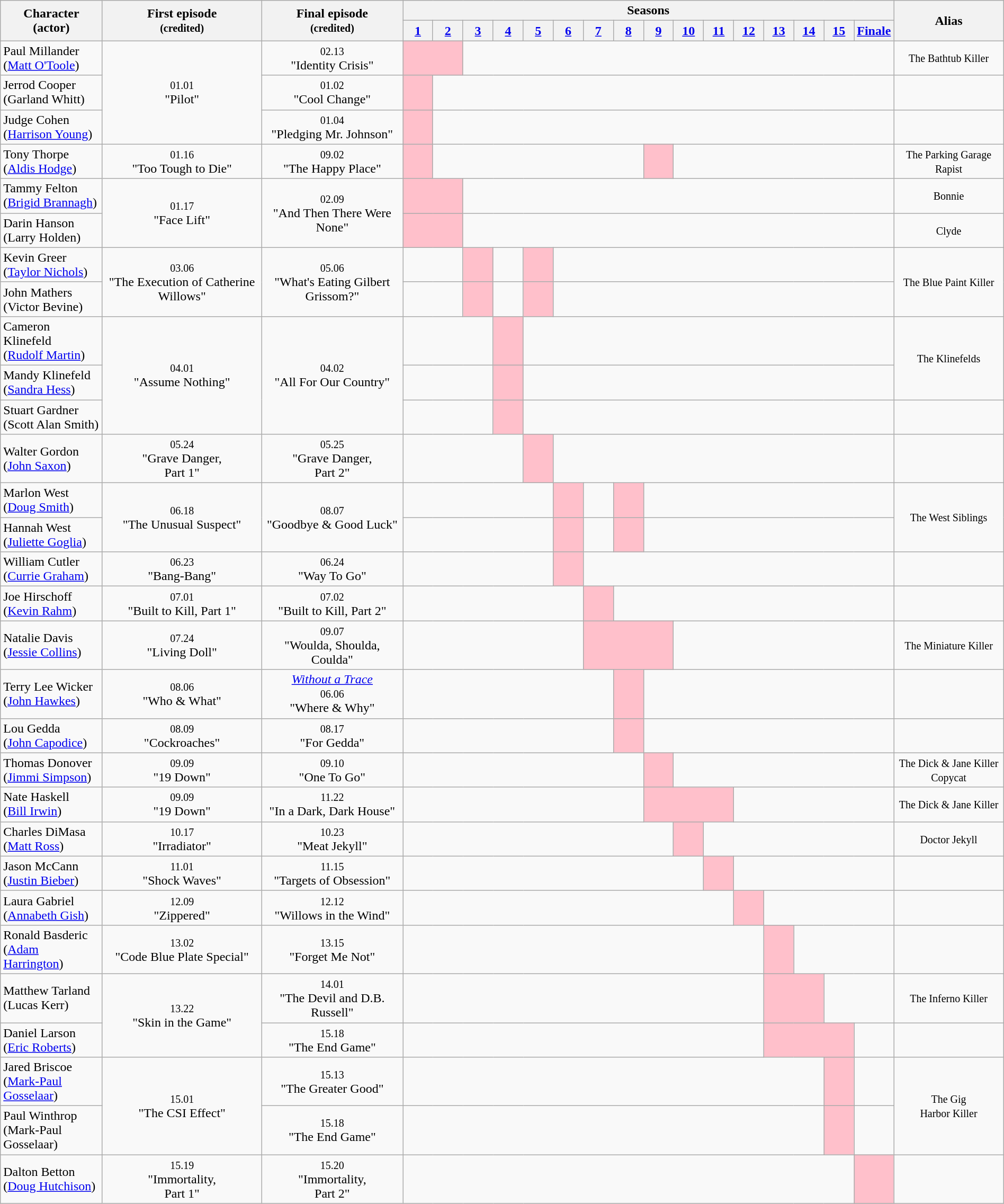<table class="wikitable sortable sticky-header-multi" style="width:100%;">
<tr>
<th rowspan="2">Character<br>(actor)</th>
<th class=unsortable rowspan="2">First episode<br><small>(credited)</small></th>
<th class=unsortable rowspan="2">Final episode<br><small>(credited)</small></th>
<th class=unsortable colspan="16">Seasons</th>
<th rowspan="2">Alias</th>
</tr>
<tr>
<th class=unsortable style="width:3%;"><a href='#'>1</a></th>
<th class=unsortable style="width:3%;"><a href='#'>2</a></th>
<th class=unsortable style="width:3%;"><a href='#'>3</a></th>
<th class=unsortable style="width:3%;"><a href='#'>4</a></th>
<th class=unsortable style="width:3%;"><a href='#'>5</a></th>
<th class=unsortable style="width:3%;"><a href='#'>6</a></th>
<th class=unsortable style="width:3%;"><a href='#'>7</a></th>
<th class=unsortable style="width:3%;"><a href='#'>8</a></th>
<th class=unsortable style="width:3%;"><a href='#'>9</a></th>
<th class=unsortable style="width:3%;"><a href='#'>10</a></th>
<th class=unsortable style="width:3%;"><a href='#'>11</a></th>
<th class=unsortable style="width:3%;"><a href='#'>12</a></th>
<th class=unsortable style="width:3%;"><a href='#'>13</a></th>
<th class=unsortable style="width:3%;"><a href='#'>14</a></th>
<th class=unsortable style="width:3%;"><a href='#'>15</a></th>
<th class=unsortable style="width:3%;"><a href='#'>Finale</a></th>
</tr>
<tr>
<td>Paul Millander<br>(<a href='#'>Matt O'Toole</a>)</td>
<td rowspan="3" align="center"><small>01.01</small><br>"Pilot"</td>
<td align="center"><small>02.13</small><br>"Identity Crisis"</td>
<td colspan="2" align="center" style="background: pink"></td>
<td colspan="14"></td>
<td align="center"><small>The Bathtub Killer</small></td>
</tr>
<tr>
<td>Jerrod Cooper<br>(Garland Whitt)</td>
<td align="center"><small>01.02</small><br>"Cool Change"</td>
<td align="center" style="background: pink"></td>
<td colspan="15"></td>
<td></td>
</tr>
<tr>
<td>Judge Cohen<br>(<a href='#'>Harrison Young</a>)</td>
<td align="center"><small>01.04</small><br>"Pledging Mr. Johnson"</td>
<td align="center" style="background: pink"></td>
<td colspan="15"></td>
<td></td>
</tr>
<tr>
<td>Tony Thorpe<br>(<a href='#'>Aldis Hodge</a>)</td>
<td align="center"><small>01.16</small><br>"Too Tough to Die"</td>
<td align="center"><small>09.02</small><br>"The Happy Place"</td>
<td align="center" style="background: pink"></td>
<td colspan="7"></td>
<td align="center" style="background: pink"></td>
<td colspan="7"></td>
<td align="center"><small>The Parking Garage Rapist</small></td>
</tr>
<tr>
<td>Tammy Felton<br>(<a href='#'>Brigid Brannagh</a>)</td>
<td rowspan="2" align="center"><small>01.17</small><br>"Face Lift"</td>
<td rowspan="2" align="center"><small>02.09</small><br>"And Then There Were None"</td>
<td colspan="2" align="center" style="background: pink"></td>
<td colspan="14"></td>
<td align="center"><small>Bonnie</small></td>
</tr>
<tr>
<td>Darin Hanson<br>(Larry Holden)</td>
<td colspan="2" align="center" style="background: pink"></td>
<td colspan="14"></td>
<td align="center"><small>Clyde</small></td>
</tr>
<tr>
<td>Kevin Greer<br>(<a href='#'>Taylor Nichols</a>)</td>
<td rowspan="2" align="center"><small>03.06</small><br>"The Execution of Catherine Willows"</td>
<td rowspan="2" align="center"><small>05.06</small><br>"What's Eating Gilbert Grissom?"</td>
<td colspan="2"></td>
<td colspan="1" align="center" style="background: pink"></td>
<td></td>
<td colspan="1" align="center" style="background: pink"></td>
<td colspan="11"></td>
<td rowspan="2" align="center"><small>The Blue Paint Killer</small></td>
</tr>
<tr>
<td>John Mathers<br>(Victor Bevine)</td>
<td colspan="2"></td>
<td colspan="1" align="center" style="background: pink"></td>
<td></td>
<td colspan="1" align="center" style="background: pink"></td>
<td colspan="11"></td>
</tr>
<tr>
<td>Cameron Klinefeld<br>(<a href='#'>Rudolf Martin</a>)</td>
<td rowspan="3" align="center"><small>04.01</small><br>"Assume Nothing"</td>
<td rowspan="3" align="center"><small>04.02</small><br>"All For Our Country"</td>
<td colspan="3"></td>
<td colspan="1" align="center" style="background: pink"></td>
<td colspan="12"></td>
<td rowspan="2" align=center><small>The Klinefelds</small></td>
</tr>
<tr>
<td>Mandy Klinefeld<br>(<a href='#'>Sandra Hess</a>)</td>
<td colspan="3"></td>
<td colspan="1" align="center" style="background: pink"></td>
<td colspan="12"></td>
</tr>
<tr>
<td>Stuart Gardner<br>(Scott Alan Smith)</td>
<td colspan="3"></td>
<td colspan="1" align="center" style="background: pink"></td>
<td colspan="12"></td>
<td></td>
</tr>
<tr>
<td>Walter Gordon<br>(<a href='#'>John Saxon</a>)</td>
<td rowspan="1" align="center"><small>05.24</small><br>"Grave Danger,<br>Part 1"</td>
<td rowspan="1" align="center"><small>05.25</small><br>"Grave Danger,<br>Part 2"</td>
<td colspan="4"></td>
<td colspan="1" align="center" style="background: pink"></td>
<td colspan="11"></td>
<td></td>
</tr>
<tr>
<td>Marlon West<br>(<a href='#'>Doug Smith</a>)</td>
<td rowspan="2" align="center"><small>06.18</small><br>"The Unusual Suspect"</td>
<td rowspan="2" align="center"><small>08.07</small><br>"Goodbye & Good Luck"</td>
<td colspan="5"></td>
<td align="center" style="background: pink"></td>
<td></td>
<td align="center" style="background: pink"></td>
<td colspan="8"></td>
<td align="center" rowspan="2"><small>The West Siblings</small></td>
</tr>
<tr>
<td>Hannah West<br>(<a href='#'>Juliette Goglia</a>)</td>
<td colspan="5"></td>
<td align="center" style="background: pink"></td>
<td></td>
<td align="center" style="background: pink"></td>
<td colspan="8"></td>
</tr>
<tr>
<td>William Cutler<br>(<a href='#'>Currie Graham</a>)</td>
<td rowspan="1" align="center"><small>06.23</small><br>"Bang-Bang"</td>
<td rowspan="1" align="center"><small>06.24</small><br>"Way To Go"</td>
<td colspan="5"></td>
<td align="center" style="background: pink"></td>
<td colspan="10"></td>
<td></td>
</tr>
<tr>
<td>Joe Hirschoff<br>(<a href='#'>Kevin Rahm</a>)</td>
<td rowspan="1" align="center"><small>07.01</small><br>"Built to Kill, Part 1"</td>
<td rowspan="1" align="center"><small>07.02</small><br>"Built to Kill, Part 2"</td>
<td colspan="6"></td>
<td align="center" style="background: pink"></td>
<td colspan="9"></td>
<td></td>
</tr>
<tr>
<td>Natalie Davis<br>(<a href='#'>Jessie Collins</a>)</td>
<td align="center"><small>07.24</small><br>"Living Doll"</td>
<td align="center"><small>09.07</small><br>"Woulda, Shoulda, Coulda"</td>
<td colspan="6"></td>
<td colspan="3" align="center" style="background: pink"></td>
<td colspan="7"></td>
<td align="center"><small>The Miniature Killer</small></td>
</tr>
<tr>
<td>Terry Lee Wicker<br>(<a href='#'>John Hawkes</a>)</td>
<td align="center"><small>08.06</small><br>"Who & What"</td>
<td align="center"><em><a href='#'>Without a Trace</a></em><br><small>06.06</small><br>"Where & Why"</td>
<td colspan="7"></td>
<td colspan="1" align="center" style="background: pink"></td>
<td colspan="8"></td>
<td></td>
</tr>
<tr>
<td>Lou Gedda<br>(<a href='#'>John Capodice</a>)</td>
<td align="center"><small>08.09</small><br>"Cockroaches"</td>
<td align="center"><small>08.17</small><br>"For Gedda"</td>
<td colspan="7"></td>
<td align="center" style="background: pink"></td>
<td colspan="8"></td>
<td></td>
</tr>
<tr>
<td>Thomas Donover<br>(<a href='#'>Jimmi Simpson</a>)</td>
<td align="center"><small>09.09</small><br>"19 Down"</td>
<td align="center"><small>09.10</small><br>"One To Go"</td>
<td colspan="8"></td>
<td align="center" style="background: pink"></td>
<td colspan="7"></td>
<td align=center><small>The Dick & Jane Killer Copycat</small></td>
</tr>
<tr>
<td>Nate Haskell<br>(<a href='#'>Bill Irwin</a>)</td>
<td align="center"><small>09.09</small><br>"19 Down"</td>
<td align="center"><small>11.22</small><br>"In a Dark, Dark House"</td>
<td colspan="8"></td>
<td colspan="3" align="center" style="background: pink"></td>
<td colspan="5"></td>
<td align="center"><small>The Dick & Jane Killer</small></td>
</tr>
<tr>
<td>Charles DiMasa<br>(<a href='#'>Matt Ross</a>)</td>
<td align="center"><small>10.17</small><br>"Irradiator"</td>
<td align="center"><small>10.23</small><br>"Meat Jekyll"</td>
<td colspan="9"></td>
<td colspan="1" align="center" style="background: pink"></td>
<td colspan="6"></td>
<td align="center"><small>Doctor Jekyll</small></td>
</tr>
<tr>
<td>Jason McCann<br>(<a href='#'>Justin Bieber</a>)</td>
<td align="center"><small>11.01</small><br>"Shock Waves"</td>
<td align="center"><small>11.15</small><br>"Targets of Obsession"</td>
<td colspan="10"></td>
<td align="center" style="background: pink"></td>
<td colspan="5"></td>
<td></td>
</tr>
<tr>
<td>Laura Gabriel<br>(<a href='#'>Annabeth Gish</a>)</td>
<td align="center"><small>12.09</small><br>"Zippered"</td>
<td align="center"><small>12.12</small><br>"Willows in the Wind"</td>
<td colspan="11"></td>
<td align="center" style="background: pink"></td>
<td colspan="4"></td>
<td></td>
</tr>
<tr>
<td>Ronald Basderic<br>(<a href='#'>Adam Harrington</a>)</td>
<td align="center"><small>13.02</small><br>"Code Blue Plate Special"</td>
<td align="center"><small>13.15</small><br>"Forget Me Not"</td>
<td colspan="12"></td>
<td align="center" style="background: pink"></td>
<td colspan="3"></td>
<td></td>
</tr>
<tr>
<td>Matthew Tarland<br>(Lucas Kerr)</td>
<td rowspan="2" align="center"><small>13.22</small><br>"Skin in the Game"</td>
<td align="center"><small>14.01</small><br>"The Devil and D.B. Russell"</td>
<td colspan="12"></td>
<td colspan="2" align="center" style="background: pink"></td>
<td colspan="2"></td>
<td align="center"><small>The Inferno Killer</small></td>
</tr>
<tr>
<td>Daniel Larson<br>(<a href='#'>Eric Roberts</a>)</td>
<td align="center"><small>15.18</small><br>"The End Game"</td>
<td colspan="12"></td>
<td colspan="3" align="center" style="background: pink"></td>
<td></td>
<td></td>
</tr>
<tr>
<td>Jared Briscoe<br>(<a href='#'>Mark-Paul Gosselaar</a>)</td>
<td rowspan="2" align="center"><small>15.01</small><br>"The CSI Effect"</td>
<td align="center"><small>15.13</small><br>"The Greater Good"</td>
<td colspan="14"></td>
<td colspan="1" align="center" style="background: pink"></td>
<td></td>
<td rowspan="2" align="center"><small>The Gig<br>Harbor Killer</small></td>
</tr>
<tr>
<td>Paul Winthrop<br>(Mark-Paul Gosselaar)</td>
<td align="center"><small>15.18</small><br>"The End Game"</td>
<td colspan="14"></td>
<td colspan="1" align="center" style="background: pink"></td>
</tr>
<tr>
<td>Dalton Betton<br>(<a href='#'>Doug Hutchison</a>)</td>
<td align="center"><small>15.19</small><br>"Immortality,<br>Part 1"</td>
<td align="center"><small>15.20 </small><br>"Immortality,<br>Part 2"</td>
<td colspan="15"></td>
<td align="center" style="background: pink"></td>
<td></td>
</tr>
</table>
